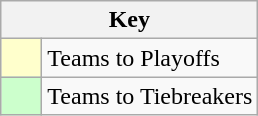<table class="wikitable" style="text-align: center;">
<tr>
<th colspan=2>Key</th>
</tr>
<tr>
<td style="background:#ffffcc; width:20px;"></td>
<td align=left>Teams to Playoffs</td>
</tr>
<tr>
<td style="background:#ccffcc; width:20px;"></td>
<td align=left>Teams to Tiebreakers</td>
</tr>
</table>
